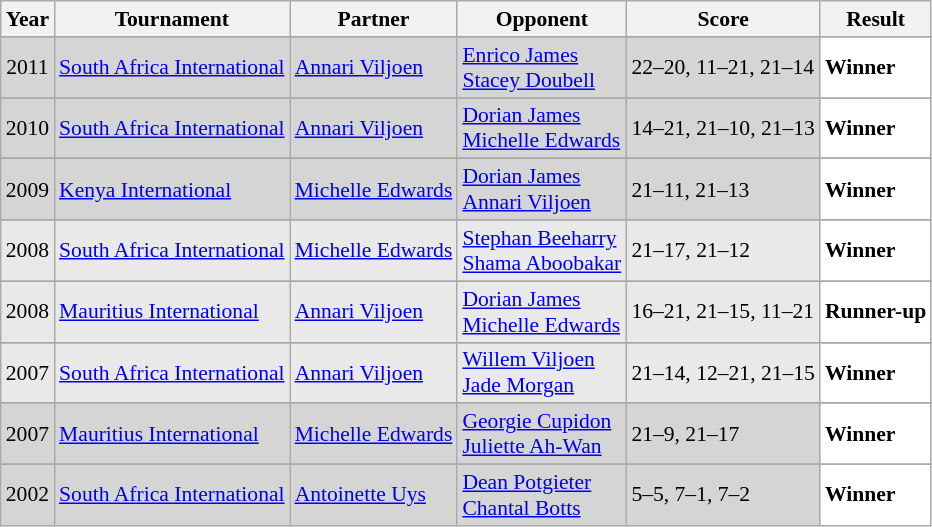<table class="sortable wikitable" style="font-size: 90%;">
<tr>
<th>Year</th>
<th>Tournament</th>
<th>Partner</th>
<th>Opponent</th>
<th>Score</th>
<th>Result</th>
</tr>
<tr>
</tr>
<tr style="background:#D5D5D5">
<td align="center">2011</td>
<td align="left"><a href='#'>South Africa International</a></td>
<td align="left"> <a href='#'>Annari Viljoen</a></td>
<td align="left"> <a href='#'>Enrico James</a><br> <a href='#'>Stacey Doubell</a></td>
<td align="left">22–20, 11–21, 21–14</td>
<td style="text-align:left; background:white"> <strong>Winner</strong></td>
</tr>
<tr>
</tr>
<tr style="background:#D5D5D5">
<td align="center">2010</td>
<td align="left"><a href='#'>South Africa International</a></td>
<td align="left"> <a href='#'>Annari Viljoen</a></td>
<td align="left"> <a href='#'>Dorian James</a><br> <a href='#'>Michelle Edwards</a></td>
<td align="left">14–21, 21–10, 21–13</td>
<td style="text-align:left; background:white"> <strong>Winner</strong></td>
</tr>
<tr>
</tr>
<tr style="background:#D5D5D5">
<td align="center">2009</td>
<td align="left"><a href='#'>Kenya International</a></td>
<td align="left"> <a href='#'>Michelle Edwards</a></td>
<td align="left"> <a href='#'>Dorian James</a><br> <a href='#'>Annari Viljoen</a></td>
<td align="left">21–11, 21–13</td>
<td style="text-align:left; background:white"> <strong>Winner</strong></td>
</tr>
<tr>
</tr>
<tr style="background:#E9E9E9">
<td align="center">2008</td>
<td align="left"><a href='#'>South Africa International</a></td>
<td align="left"> <a href='#'>Michelle Edwards</a></td>
<td align="left"> <a href='#'>Stephan Beeharry</a><br> <a href='#'>Shama Aboobakar</a></td>
<td align="left">21–17, 21–12</td>
<td style="text-align:left; background:white"> <strong>Winner</strong></td>
</tr>
<tr>
</tr>
<tr style="background:#E9E9E9">
<td align="center">2008</td>
<td align="left"><a href='#'>Mauritius International</a></td>
<td align="left"> <a href='#'>Annari Viljoen</a></td>
<td align="left"> <a href='#'>Dorian James</a><br> <a href='#'>Michelle Edwards</a></td>
<td align="left">16–21, 21–15, 11–21</td>
<td style="text-align:left; background:white"> <strong>Runner-up</strong></td>
</tr>
<tr>
</tr>
<tr style="background:#E9E9E9">
<td align="center">2007</td>
<td align="left"><a href='#'>South Africa International</a></td>
<td align="left"> <a href='#'>Annari Viljoen</a></td>
<td align="left"> <a href='#'>Willem Viljoen</a><br> <a href='#'>Jade Morgan</a></td>
<td align="left">21–14, 12–21, 21–15</td>
<td style="text-align:left; background:white"> <strong>Winner</strong></td>
</tr>
<tr>
</tr>
<tr style="background:#D5D5D5">
<td align="center">2007</td>
<td align="left"><a href='#'>Mauritius International</a></td>
<td align="left"> <a href='#'>Michelle Edwards</a></td>
<td align="left"> <a href='#'>Georgie Cupidon</a><br> <a href='#'>Juliette Ah-Wan</a></td>
<td align="left">21–9, 21–17</td>
<td style="text-align:left; background:white"> <strong>Winner</strong></td>
</tr>
<tr>
</tr>
<tr style="background:#D5D5D5">
<td align="center">2002</td>
<td align="left"><a href='#'>South Africa International</a></td>
<td align="left"> <a href='#'>Antoinette Uys</a></td>
<td align="left"> <a href='#'>Dean Potgieter</a><br> <a href='#'>Chantal Botts</a></td>
<td align="left">5–5, 7–1, 7–2</td>
<td style="text-align:left; background:white"> <strong>Winner</strong></td>
</tr>
</table>
